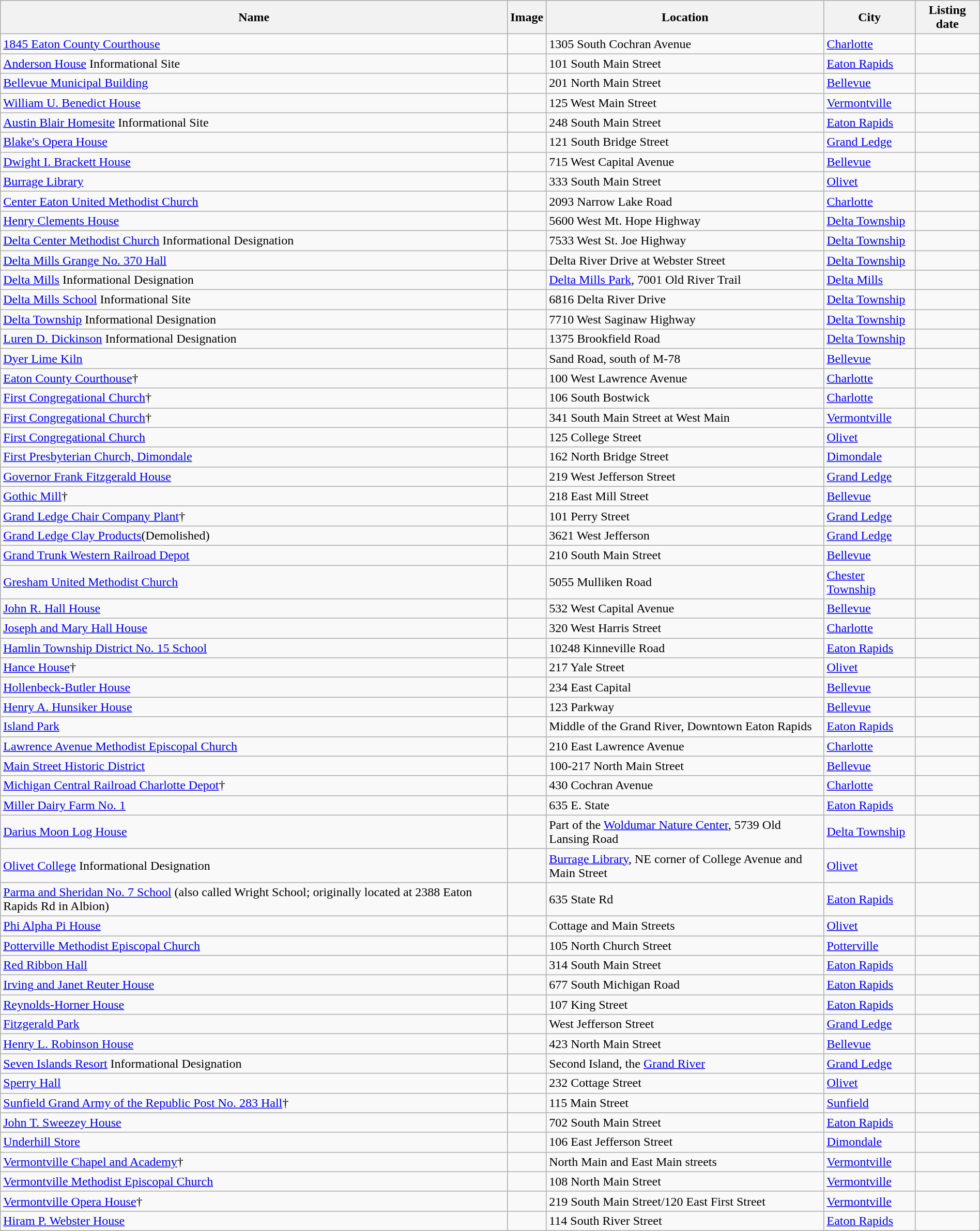<table class="wikitable sortable" style="width:100%">
<tr>
<th>Name</th>
<th>Image</th>
<th>Location</th>
<th>City</th>
<th>Listing date</th>
</tr>
<tr>
<td><a href='#'>1845 Eaton County Courthouse</a></td>
<td></td>
<td>1305 South Cochran Avenue</td>
<td><a href='#'>Charlotte</a></td>
<td></td>
</tr>
<tr>
<td><a href='#'>Anderson House</a> Informational Site</td>
<td></td>
<td>101 South Main Street</td>
<td><a href='#'>Eaton Rapids</a></td>
<td></td>
</tr>
<tr>
<td><a href='#'>Bellevue Municipal Building</a></td>
<td></td>
<td>201 North Main Street</td>
<td><a href='#'>Bellevue</a></td>
<td></td>
</tr>
<tr>
<td><a href='#'>William U. Benedict House</a></td>
<td></td>
<td>125 West Main Street</td>
<td><a href='#'>Vermontville</a></td>
<td></td>
</tr>
<tr>
<td><a href='#'>Austin Blair Homesite</a> Informational Site</td>
<td></td>
<td>248 South Main Street</td>
<td><a href='#'>Eaton Rapids</a></td>
<td></td>
</tr>
<tr>
<td><a href='#'>Blake's Opera House</a></td>
<td></td>
<td>121 South Bridge Street</td>
<td><a href='#'>Grand Ledge</a></td>
<td></td>
</tr>
<tr>
<td><a href='#'>Dwight I. Brackett House</a></td>
<td></td>
<td>715 West Capital Avenue</td>
<td><a href='#'>Bellevue</a></td>
<td></td>
</tr>
<tr>
<td><a href='#'>Burrage Library</a></td>
<td></td>
<td>333 South Main Street</td>
<td><a href='#'>Olivet</a></td>
<td></td>
</tr>
<tr>
<td><a href='#'>Center Eaton United Methodist Church</a></td>
<td></td>
<td>2093 Narrow Lake Road</td>
<td><a href='#'>Charlotte</a></td>
<td></td>
</tr>
<tr>
<td><a href='#'>Henry Clements House</a></td>
<td></td>
<td>5600 West Mt. Hope Highway</td>
<td><a href='#'>Delta Township</a></td>
<td></td>
</tr>
<tr>
<td><a href='#'>Delta Center Methodist Church</a> Informational Designation</td>
<td></td>
<td>7533 West St. Joe Highway</td>
<td><a href='#'>Delta Township</a></td>
<td></td>
</tr>
<tr>
<td><a href='#'>Delta Mills Grange No. 370 Hall</a></td>
<td></td>
<td>Delta River Drive at Webster Street</td>
<td><a href='#'>Delta Township</a></td>
<td></td>
</tr>
<tr>
<td><a href='#'>Delta Mills</a> Informational Designation</td>
<td></td>
<td><a href='#'>Delta Mills Park</a>, 7001 Old River Trail</td>
<td><a href='#'>Delta Mills</a></td>
<td></td>
</tr>
<tr>
<td><a href='#'>Delta Mills School</a> Informational Site</td>
<td></td>
<td>6816 Delta River Drive</td>
<td><a href='#'>Delta Township</a></td>
<td></td>
</tr>
<tr>
<td><a href='#'>Delta Township</a> Informational Designation</td>
<td></td>
<td>7710 West Saginaw Highway</td>
<td><a href='#'>Delta Township</a></td>
<td></td>
</tr>
<tr>
<td><a href='#'>Luren D. Dickinson</a> Informational Designation</td>
<td></td>
<td>1375 Brookfield Road</td>
<td><a href='#'>Delta Township</a></td>
<td></td>
</tr>
<tr>
<td><a href='#'>Dyer Lime Kiln</a></td>
<td></td>
<td>Sand Road, south of M-78</td>
<td><a href='#'>Bellevue</a></td>
<td></td>
</tr>
<tr>
<td><a href='#'>Eaton County Courthouse</a>†</td>
<td></td>
<td>100 West Lawrence Avenue</td>
<td><a href='#'>Charlotte</a></td>
<td></td>
</tr>
<tr>
<td><a href='#'>First Congregational Church</a>†</td>
<td></td>
<td>106 South Bostwick</td>
<td><a href='#'>Charlotte</a></td>
<td></td>
</tr>
<tr>
<td><a href='#'>First Congregational Church</a>†</td>
<td></td>
<td>341 South Main Street at West Main</td>
<td><a href='#'>Vermontville</a></td>
<td></td>
</tr>
<tr>
<td><a href='#'>First Congregational Church</a></td>
<td></td>
<td>125 College Street</td>
<td><a href='#'>Olivet</a></td>
<td></td>
</tr>
<tr>
<td><a href='#'>First Presbyterian Church, Dimondale</a></td>
<td></td>
<td>162 North Bridge Street</td>
<td><a href='#'>Dimondale</a></td>
<td></td>
</tr>
<tr>
<td><a href='#'>Governor Frank Fitzgerald House</a></td>
<td></td>
<td>219 West Jefferson Street</td>
<td><a href='#'>Grand Ledge</a></td>
<td></td>
</tr>
<tr>
<td><a href='#'>Gothic Mill</a>†</td>
<td></td>
<td>218 East Mill Street</td>
<td><a href='#'>Bellevue</a></td>
<td></td>
</tr>
<tr>
<td><a href='#'>Grand Ledge Chair Company Plant</a>†</td>
<td></td>
<td>101 Perry Street</td>
<td><a href='#'>Grand Ledge</a></td>
<td></td>
</tr>
<tr>
<td><a href='#'>Grand Ledge Clay Products</a>(Demolished)</td>
<td></td>
<td>3621 West Jefferson</td>
<td><a href='#'>Grand Ledge</a></td>
<td></td>
</tr>
<tr>
<td><a href='#'>Grand Trunk Western Railroad Depot</a></td>
<td></td>
<td>210 South Main Street</td>
<td><a href='#'>Bellevue</a></td>
<td></td>
</tr>
<tr>
<td><a href='#'>Gresham United Methodist Church</a></td>
<td></td>
<td>5055 Mulliken Road</td>
<td><a href='#'>Chester Township</a></td>
<td></td>
</tr>
<tr>
<td><a href='#'>John R. Hall House</a></td>
<td></td>
<td>532 West Capital Avenue</td>
<td><a href='#'>Bellevue</a></td>
<td></td>
</tr>
<tr>
<td><a href='#'>Joseph and Mary Hall House</a></td>
<td></td>
<td>320 West Harris Street</td>
<td><a href='#'>Charlotte</a></td>
<td></td>
</tr>
<tr>
<td><a href='#'>Hamlin Township District No. 15 School</a></td>
<td></td>
<td>10248 Kinneville Road</td>
<td><a href='#'>Eaton Rapids</a></td>
<td></td>
</tr>
<tr>
<td><a href='#'>Hance House</a>†</td>
<td></td>
<td>217 Yale Street</td>
<td><a href='#'>Olivet</a></td>
<td></td>
</tr>
<tr>
<td><a href='#'>Hollenbeck-Butler House</a></td>
<td></td>
<td>234 East Capital</td>
<td><a href='#'>Bellevue</a></td>
<td></td>
</tr>
<tr>
<td><a href='#'>Henry A. Hunsiker House</a></td>
<td></td>
<td>123 Parkway</td>
<td><a href='#'>Bellevue</a></td>
<td></td>
</tr>
<tr>
<td><a href='#'>Island Park</a></td>
<td></td>
<td>Middle of the Grand River, Downtown Eaton Rapids</td>
<td><a href='#'>Eaton Rapids</a></td>
<td></td>
</tr>
<tr>
<td><a href='#'>Lawrence Avenue Methodist Episcopal Church</a></td>
<td></td>
<td>210 East Lawrence Avenue</td>
<td><a href='#'>Charlotte</a></td>
<td></td>
</tr>
<tr>
<td><a href='#'>Main Street Historic District</a></td>
<td></td>
<td>100-217 North Main Street</td>
<td><a href='#'>Bellevue</a></td>
<td></td>
</tr>
<tr>
<td><a href='#'>Michigan Central Railroad Charlotte Depot</a>†</td>
<td></td>
<td>430 Cochran Avenue</td>
<td><a href='#'>Charlotte</a></td>
<td></td>
</tr>
<tr>
<td><a href='#'>Miller Dairy Farm No. 1</a></td>
<td></td>
<td>635 E. State</td>
<td><a href='#'>Eaton Rapids</a></td>
<td></td>
</tr>
<tr>
<td><a href='#'>Darius Moon Log House</a></td>
<td></td>
<td>Part of the <a href='#'>Woldumar Nature Center</a>, 5739 Old Lansing Road</td>
<td><a href='#'>Delta Township</a></td>
<td></td>
</tr>
<tr>
<td><a href='#'>Olivet College</a> Informational Designation</td>
<td></td>
<td><a href='#'>Burrage Library</a>, NE corner of College Avenue and Main Street</td>
<td><a href='#'>Olivet</a></td>
<td></td>
</tr>
<tr>
<td><a href='#'>Parma and Sheridan No. 7 School</a> (also called Wright School; originally located at 2388 Eaton Rapids Rd in Albion)</td>
<td></td>
<td>635 State Rd</td>
<td><a href='#'>Eaton Rapids</a></td>
<td></td>
</tr>
<tr>
<td><a href='#'>Phi Alpha Pi House</a></td>
<td></td>
<td>Cottage and Main Streets</td>
<td><a href='#'>Olivet</a></td>
<td></td>
</tr>
<tr>
<td><a href='#'>Potterville Methodist Episcopal Church</a></td>
<td></td>
<td>105 North Church Street</td>
<td><a href='#'>Potterville</a></td>
<td></td>
</tr>
<tr>
<td><a href='#'>Red Ribbon Hall</a></td>
<td></td>
<td>314 South Main Street</td>
<td><a href='#'>Eaton Rapids</a></td>
<td></td>
</tr>
<tr>
<td><a href='#'>Irving and Janet Reuter House</a></td>
<td></td>
<td>677 South Michigan Road</td>
<td><a href='#'>Eaton Rapids</a></td>
<td></td>
</tr>
<tr>
<td><a href='#'>Reynolds-Horner House</a></td>
<td></td>
<td>107 King Street</td>
<td><a href='#'>Eaton Rapids</a></td>
<td></td>
</tr>
<tr>
<td><a href='#'>Fitzgerald Park</a></td>
<td></td>
<td>West Jefferson Street</td>
<td><a href='#'>Grand Ledge</a></td>
<td></td>
</tr>
<tr>
<td><a href='#'>Henry L. Robinson House</a></td>
<td></td>
<td>423 North Main Street</td>
<td><a href='#'>Bellevue</a></td>
<td></td>
</tr>
<tr>
<td><a href='#'>Seven Islands Resort</a> Informational Designation</td>
<td></td>
<td>Second Island, the <a href='#'>Grand River</a></td>
<td><a href='#'>Grand Ledge</a></td>
<td></td>
</tr>
<tr>
<td><a href='#'>Sperry Hall</a></td>
<td></td>
<td>232 Cottage Street</td>
<td><a href='#'>Olivet</a></td>
<td></td>
</tr>
<tr>
<td><a href='#'>Sunfield Grand Army of the Republic Post No. 283 Hall</a>†</td>
<td></td>
<td>115 Main Street</td>
<td><a href='#'>Sunfield</a></td>
<td></td>
</tr>
<tr>
<td><a href='#'>John T. Sweezey House</a></td>
<td></td>
<td>702 South Main Street</td>
<td><a href='#'>Eaton Rapids</a></td>
<td></td>
</tr>
<tr>
<td><a href='#'>Underhill Store</a></td>
<td></td>
<td>106 East Jefferson Street</td>
<td><a href='#'>Dimondale</a></td>
<td></td>
</tr>
<tr>
<td><a href='#'>Vermontville Chapel and Academy</a>†</td>
<td></td>
<td>North Main and East Main streets</td>
<td><a href='#'>Vermontville</a></td>
<td></td>
</tr>
<tr>
<td><a href='#'>Vermontville Methodist Episcopal Church</a></td>
<td></td>
<td>108 North Main Street</td>
<td><a href='#'>Vermontville</a></td>
<td></td>
</tr>
<tr>
<td><a href='#'>Vermontville Opera House</a>†</td>
<td></td>
<td>219 South Main Street/120 East First Street</td>
<td><a href='#'>Vermontville</a></td>
<td></td>
</tr>
<tr>
<td><a href='#'>Hiram P. Webster House</a></td>
<td></td>
<td>114 South River Street</td>
<td><a href='#'>Eaton Rapids</a></td>
<td></td>
</tr>
</table>
